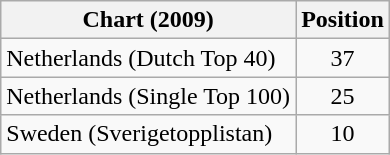<table class="wikitable sortable">
<tr>
<th>Chart (2009)</th>
<th>Position</th>
</tr>
<tr>
<td>Netherlands (Dutch Top 40)</td>
<td align="center">37</td>
</tr>
<tr>
<td>Netherlands (Single Top 100)</td>
<td align="center">25</td>
</tr>
<tr>
<td>Sweden (Sverigetopplistan)</td>
<td align="center">10</td>
</tr>
</table>
